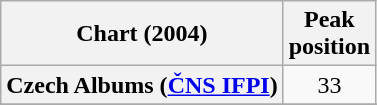<table class="wikitable sortable plainrowheaders" style="text-align:center">
<tr>
<th scope="col">Chart (2004)</th>
<th scope="col">Peak<br>position</th>
</tr>
<tr>
<th scope="row">Czech Albums (<a href='#'>ČNS IFPI</a>)</th>
<td>33</td>
</tr>
<tr>
</tr>
<tr>
</tr>
</table>
